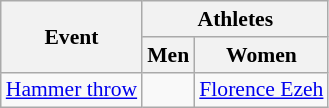<table class=wikitable style="font-size:90%">
<tr>
<th rowspan=2>Event</th>
<th colspan=2>Athletes</th>
</tr>
<tr>
<th>Men</th>
<th>Women</th>
</tr>
<tr>
<td><a href='#'>Hammer throw</a></td>
<td></td>
<td><a href='#'>Florence Ezeh</a></td>
</tr>
</table>
